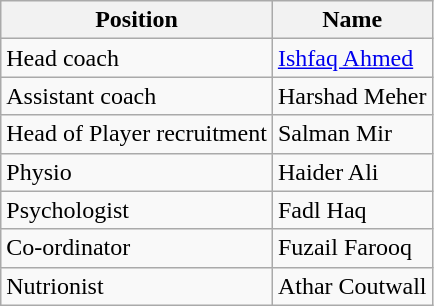<table class="wikitable">
<tr>
<th>Position</th>
<th>Name</th>
</tr>
<tr>
<td>Head coach</td>
<td> <a href='#'>Ishfaq Ahmed</a></td>
</tr>
<tr>
<td>Assistant coach</td>
<td>  Harshad Meher</td>
</tr>
<tr>
<td>Head of Player recruitment</td>
<td> Salman Mir</td>
</tr>
<tr>
<td>Physio</td>
<td> Haider Ali</td>
</tr>
<tr>
<td>Psychologist</td>
<td> Fadl Haq</td>
</tr>
<tr>
<td>Co-ordinator</td>
<td> Fuzail Farooq</td>
</tr>
<tr>
<td>Nutrionist</td>
<td> Athar Coutwall</td>
</tr>
</table>
